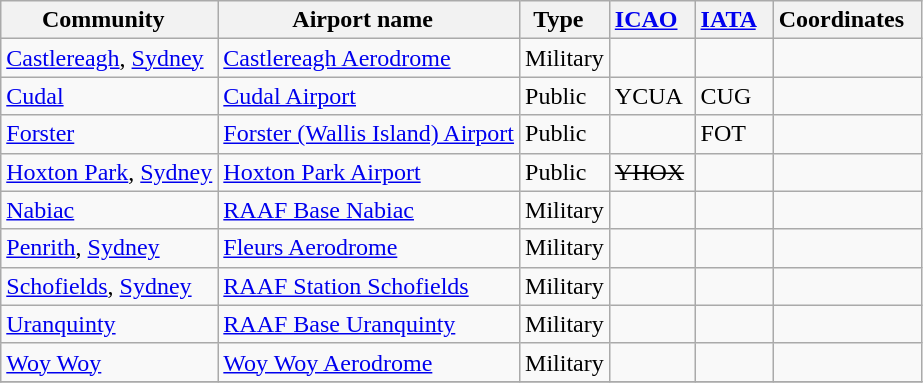<table class="wikitable sortable" style="width:auto;">
<tr>
<th width="*"><strong>Community</strong>  </th>
<th width="*"><strong>Airport name</strong>  </th>
<th width="*"><strong>Type</strong>  </th>
<th width="*"><strong><a href='#'>ICAO</a></strong>  </th>
<th width="*"><strong><a href='#'>IATA</a></strong>  </th>
<th width="*"><strong>Coordinates</strong>  </th>
</tr>
<tr>
<td><a href='#'>Castlereagh</a>, <a href='#'>Sydney</a></td>
<td><a href='#'>Castlereagh Aerodrome</a></td>
<td>Military</td>
<td></td>
<td></td>
<td></td>
</tr>
<tr>
<td><a href='#'>Cudal</a></td>
<td><a href='#'>Cudal Airport</a></td>
<td>Public</td>
<td>YCUA</td>
<td>CUG</td>
<td></td>
</tr>
<tr>
<td><a href='#'>Forster</a></td>
<td><a href='#'>Forster (Wallis Island) Airport</a></td>
<td>Public</td>
<td></td>
<td>FOT</td>
<td></td>
</tr>
<tr>
<td><a href='#'>Hoxton Park</a>, <a href='#'>Sydney</a></td>
<td><a href='#'>Hoxton Park Airport</a></td>
<td>Public</td>
<td><s>YHOX</s></td>
<td></td>
<td></td>
</tr>
<tr>
<td><a href='#'>Nabiac</a></td>
<td><a href='#'>RAAF Base Nabiac</a></td>
<td>Military</td>
<td></td>
<td></td>
<td></td>
</tr>
<tr>
<td><a href='#'>Penrith</a>, <a href='#'>Sydney</a></td>
<td><a href='#'>Fleurs Aerodrome</a></td>
<td>Military</td>
<td></td>
<td></td>
<td></td>
</tr>
<tr>
<td><a href='#'>Schofields</a>, <a href='#'>Sydney</a></td>
<td><a href='#'>RAAF Station Schofields</a></td>
<td>Military</td>
<td></td>
<td></td>
<td></td>
</tr>
<tr>
<td><a href='#'>Uranquinty</a></td>
<td><a href='#'>RAAF Base Uranquinty</a></td>
<td>Military</td>
<td></td>
<td></td>
<td></td>
</tr>
<tr>
<td><a href='#'>Woy Woy</a></td>
<td><a href='#'>Woy Woy Aerodrome</a></td>
<td>Military</td>
<td></td>
<td></td>
<td></td>
</tr>
<tr>
</tr>
</table>
